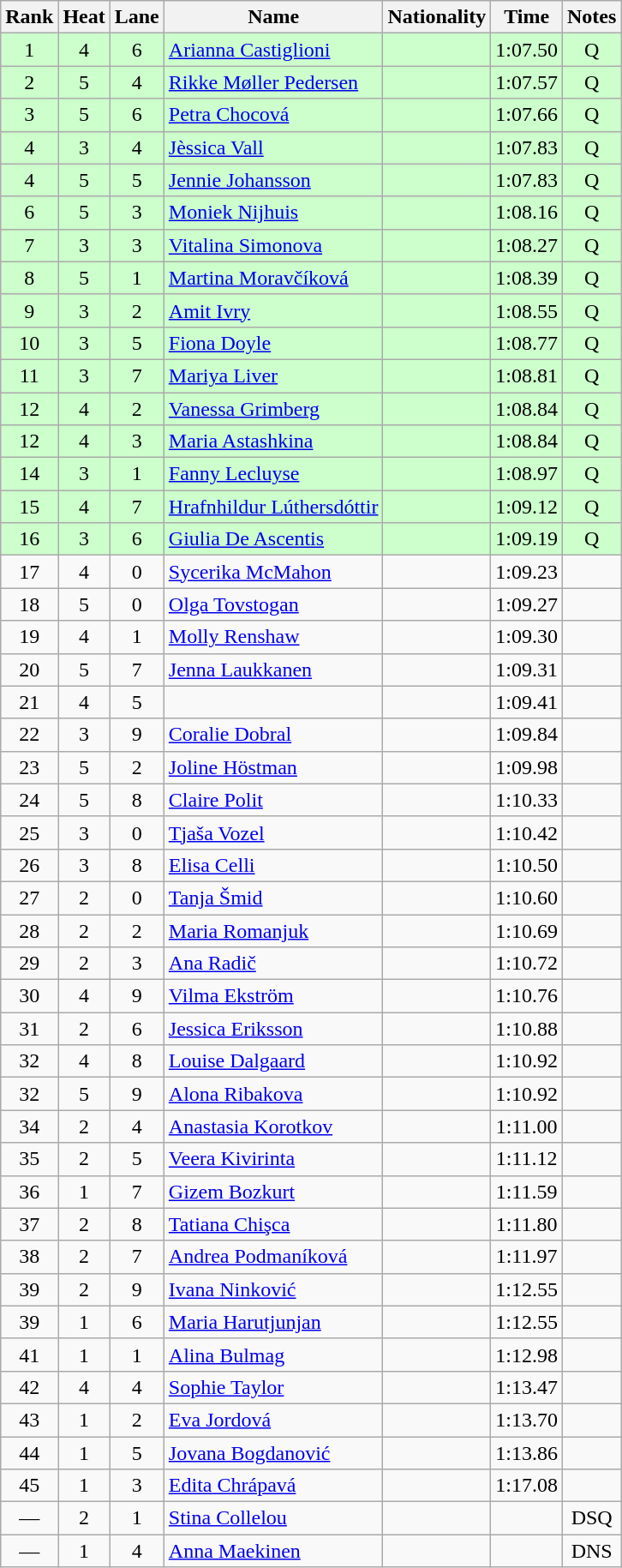<table class="wikitable sortable" style="text-align:center">
<tr>
<th>Rank</th>
<th>Heat</th>
<th>Lane</th>
<th>Name</th>
<th>Nationality</th>
<th>Time</th>
<th>Notes</th>
</tr>
<tr bgcolor=ccffcc>
<td>1</td>
<td>4</td>
<td>6</td>
<td align=left><a href='#'>Arianna Castiglioni</a></td>
<td align=left></td>
<td>1:07.50</td>
<td>Q</td>
</tr>
<tr bgcolor=ccffcc>
<td>2</td>
<td>5</td>
<td>4</td>
<td align=left><a href='#'>Rikke Møller Pedersen</a></td>
<td align=left></td>
<td>1:07.57</td>
<td>Q</td>
</tr>
<tr bgcolor=ccffcc>
<td>3</td>
<td>5</td>
<td>6</td>
<td align=left><a href='#'>Petra Chocová</a></td>
<td align=left></td>
<td>1:07.66</td>
<td>Q</td>
</tr>
<tr bgcolor=ccffcc>
<td>4</td>
<td>3</td>
<td>4</td>
<td align=left><a href='#'>Jèssica Vall</a></td>
<td align=left></td>
<td>1:07.83</td>
<td>Q</td>
</tr>
<tr bgcolor=ccffcc>
<td>4</td>
<td>5</td>
<td>5</td>
<td align=left><a href='#'>Jennie Johansson</a></td>
<td align=left></td>
<td>1:07.83</td>
<td>Q</td>
</tr>
<tr bgcolor=ccffcc>
<td>6</td>
<td>5</td>
<td>3</td>
<td align=left><a href='#'>Moniek Nijhuis</a></td>
<td align=left></td>
<td>1:08.16</td>
<td>Q</td>
</tr>
<tr bgcolor=ccffcc>
<td>7</td>
<td>3</td>
<td>3</td>
<td align=left><a href='#'>Vitalina Simonova</a></td>
<td align=left></td>
<td>1:08.27</td>
<td>Q</td>
</tr>
<tr bgcolor=ccffcc>
<td>8</td>
<td>5</td>
<td>1</td>
<td align=left><a href='#'>Martina Moravčíková</a></td>
<td align=left></td>
<td>1:08.39</td>
<td>Q</td>
</tr>
<tr bgcolor=ccffcc>
<td>9</td>
<td>3</td>
<td>2</td>
<td align=left><a href='#'>Amit Ivry</a></td>
<td align=left></td>
<td>1:08.55</td>
<td>Q</td>
</tr>
<tr bgcolor=ccffcc>
<td>10</td>
<td>3</td>
<td>5</td>
<td align=left><a href='#'>Fiona Doyle</a></td>
<td align=left></td>
<td>1:08.77</td>
<td>Q</td>
</tr>
<tr bgcolor=ccffcc>
<td>11</td>
<td>3</td>
<td>7</td>
<td align=left><a href='#'>Mariya Liver</a></td>
<td align=left></td>
<td>1:08.81</td>
<td>Q</td>
</tr>
<tr bgcolor=ccffcc>
<td>12</td>
<td>4</td>
<td>2</td>
<td align=left><a href='#'>Vanessa Grimberg</a></td>
<td align=left></td>
<td>1:08.84</td>
<td>Q</td>
</tr>
<tr bgcolor=ccffcc>
<td>12</td>
<td>4</td>
<td>3</td>
<td align=left><a href='#'>Maria Astashkina</a></td>
<td align=left></td>
<td>1:08.84</td>
<td>Q</td>
</tr>
<tr bgcolor=ccffcc>
<td>14</td>
<td>3</td>
<td>1</td>
<td align=left><a href='#'>Fanny Lecluyse</a></td>
<td align=left></td>
<td>1:08.97</td>
<td>Q</td>
</tr>
<tr bgcolor=ccffcc>
<td>15</td>
<td>4</td>
<td>7</td>
<td align=left><a href='#'>Hrafnhildur Lúthersdóttir</a></td>
<td align=left></td>
<td>1:09.12</td>
<td>Q</td>
</tr>
<tr bgcolor=ccffcc>
<td>16</td>
<td>3</td>
<td>6</td>
<td align=left><a href='#'>Giulia De Ascentis</a></td>
<td align=left></td>
<td>1:09.19</td>
<td>Q</td>
</tr>
<tr>
<td>17</td>
<td>4</td>
<td>0</td>
<td align=left><a href='#'>Sycerika McMahon</a></td>
<td align=left></td>
<td>1:09.23</td>
<td></td>
</tr>
<tr>
<td>18</td>
<td>5</td>
<td>0</td>
<td align=left><a href='#'>Olga Tovstogan</a></td>
<td align=left></td>
<td>1:09.27</td>
<td></td>
</tr>
<tr>
<td>19</td>
<td>4</td>
<td>1</td>
<td align=left><a href='#'>Molly Renshaw</a></td>
<td align=left></td>
<td>1:09.30</td>
<td></td>
</tr>
<tr>
<td>20</td>
<td>5</td>
<td>7</td>
<td align=left><a href='#'>Jenna Laukkanen</a></td>
<td align=left></td>
<td>1:09.31</td>
<td></td>
</tr>
<tr>
<td>21</td>
<td>4</td>
<td>5</td>
<td align=left></td>
<td align=left></td>
<td>1:09.41</td>
<td></td>
</tr>
<tr>
<td>22</td>
<td>3</td>
<td>9</td>
<td align=left><a href='#'>Coralie Dobral</a></td>
<td align=left></td>
<td>1:09.84</td>
<td></td>
</tr>
<tr>
<td>23</td>
<td>5</td>
<td>2</td>
<td align=left><a href='#'>Joline Höstman</a></td>
<td align=left></td>
<td>1:09.98</td>
<td></td>
</tr>
<tr>
<td>24</td>
<td>5</td>
<td>8</td>
<td align=left><a href='#'>Claire Polit</a></td>
<td align=left></td>
<td>1:10.33</td>
<td></td>
</tr>
<tr>
<td>25</td>
<td>3</td>
<td>0</td>
<td align=left><a href='#'>Tjaša Vozel</a></td>
<td align=left></td>
<td>1:10.42</td>
<td></td>
</tr>
<tr>
<td>26</td>
<td>3</td>
<td>8</td>
<td align=left><a href='#'>Elisa Celli</a></td>
<td align=left></td>
<td>1:10.50</td>
<td></td>
</tr>
<tr>
<td>27</td>
<td>2</td>
<td>0</td>
<td align=left><a href='#'>Tanja Šmid</a></td>
<td align=left></td>
<td>1:10.60</td>
<td></td>
</tr>
<tr>
<td>28</td>
<td>2</td>
<td>2</td>
<td align=left><a href='#'>Maria Romanjuk</a></td>
<td align=left></td>
<td>1:10.69</td>
<td></td>
</tr>
<tr>
<td>29</td>
<td>2</td>
<td>3</td>
<td align=left><a href='#'>Ana Radič</a></td>
<td align=left></td>
<td>1:10.72</td>
<td></td>
</tr>
<tr>
<td>30</td>
<td>4</td>
<td>9</td>
<td align=left><a href='#'>Vilma Ekström</a></td>
<td align=left></td>
<td>1:10.76</td>
<td></td>
</tr>
<tr>
<td>31</td>
<td>2</td>
<td>6</td>
<td align=left><a href='#'>Jessica Eriksson</a></td>
<td align=left></td>
<td>1:10.88</td>
<td></td>
</tr>
<tr>
<td>32</td>
<td>4</td>
<td>8</td>
<td align=left><a href='#'>Louise Dalgaard</a></td>
<td align=left></td>
<td>1:10.92</td>
<td></td>
</tr>
<tr>
<td>32</td>
<td>5</td>
<td>9</td>
<td align=left><a href='#'>Alona Ribakova</a></td>
<td align=left></td>
<td>1:10.92</td>
<td></td>
</tr>
<tr>
<td>34</td>
<td>2</td>
<td>4</td>
<td align=left><a href='#'>Anastasia Korotkov</a></td>
<td align=left></td>
<td>1:11.00</td>
<td></td>
</tr>
<tr>
<td>35</td>
<td>2</td>
<td>5</td>
<td align=left><a href='#'>Veera Kivirinta</a></td>
<td align=left></td>
<td>1:11.12</td>
<td></td>
</tr>
<tr>
<td>36</td>
<td>1</td>
<td>7</td>
<td align=left><a href='#'>Gizem Bozkurt</a></td>
<td align=left></td>
<td>1:11.59</td>
<td></td>
</tr>
<tr>
<td>37</td>
<td>2</td>
<td>8</td>
<td align=left><a href='#'>Tatiana Chişca</a></td>
<td align=left></td>
<td>1:11.80</td>
<td></td>
</tr>
<tr>
<td>38</td>
<td>2</td>
<td>7</td>
<td align=left><a href='#'>Andrea Podmaníková</a></td>
<td align=left></td>
<td>1:11.97</td>
<td></td>
</tr>
<tr>
<td>39</td>
<td>2</td>
<td>9</td>
<td align=left><a href='#'>Ivana Ninković</a></td>
<td align=left></td>
<td>1:12.55</td>
<td></td>
</tr>
<tr>
<td>39</td>
<td>1</td>
<td>6</td>
<td align=left><a href='#'>Maria Harutjunjan</a></td>
<td align=left></td>
<td>1:12.55</td>
<td></td>
</tr>
<tr>
<td>41</td>
<td>1</td>
<td>1</td>
<td align=left><a href='#'>Alina Bulmag</a></td>
<td align=left></td>
<td>1:12.98</td>
<td></td>
</tr>
<tr>
<td>42</td>
<td>4</td>
<td>4</td>
<td align=left><a href='#'>Sophie Taylor</a></td>
<td align=left></td>
<td>1:13.47</td>
<td></td>
</tr>
<tr>
<td>43</td>
<td>1</td>
<td>2</td>
<td align=left><a href='#'>Eva Jordová</a></td>
<td align=left></td>
<td>1:13.70</td>
<td></td>
</tr>
<tr>
<td>44</td>
<td>1</td>
<td>5</td>
<td align=left><a href='#'>Jovana Bogdanović</a></td>
<td align=left></td>
<td>1:13.86</td>
<td></td>
</tr>
<tr>
<td>45</td>
<td>1</td>
<td>3</td>
<td align=left><a href='#'>Edita Chrápavá</a></td>
<td align=left></td>
<td>1:17.08</td>
<td></td>
</tr>
<tr>
<td>—</td>
<td>2</td>
<td>1</td>
<td align=left><a href='#'>Stina Collelou</a></td>
<td align=left></td>
<td></td>
<td>DSQ</td>
</tr>
<tr>
<td>—</td>
<td>1</td>
<td>4</td>
<td align=left><a href='#'>Anna Maekinen</a></td>
<td align=left></td>
<td></td>
<td>DNS</td>
</tr>
</table>
